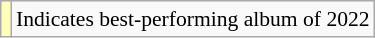<table class="wikitable" style="font-size:90%;">
<tr>
<td style="background-color:#FFFFBB"></td>
<td>Indicates best-performing album of 2022</td>
</tr>
</table>
